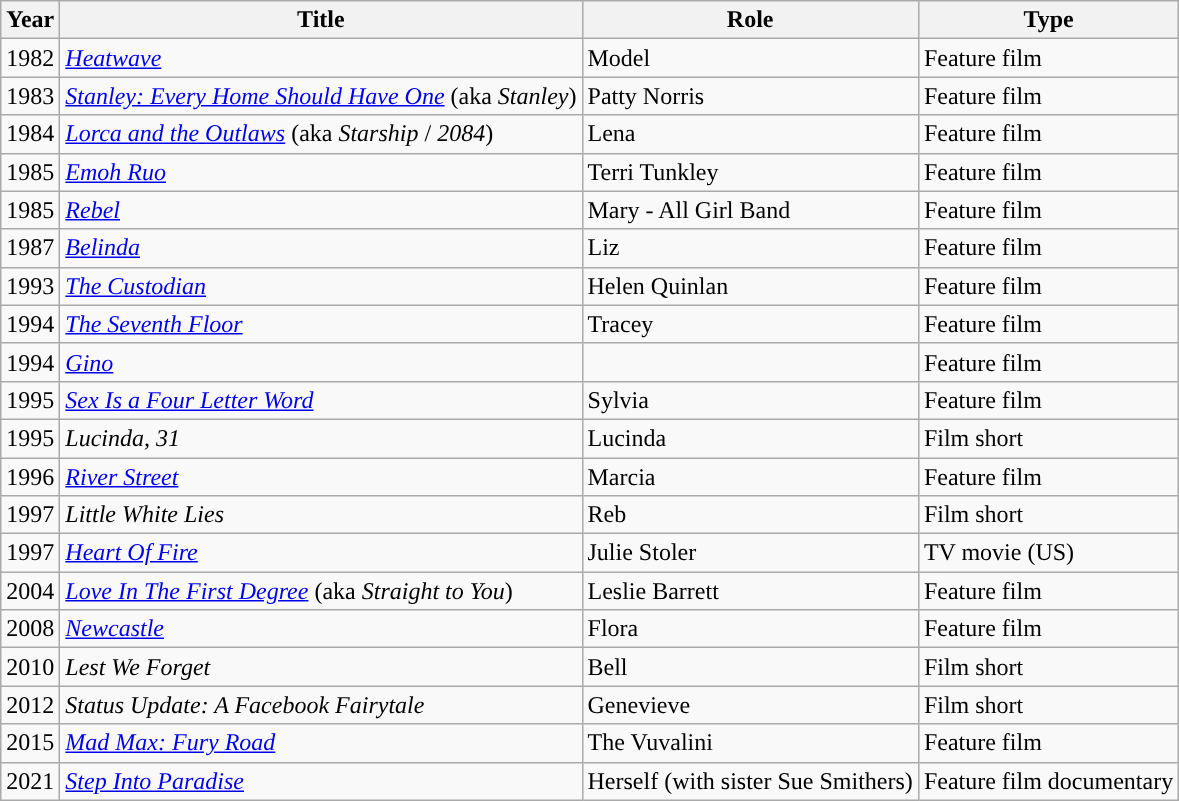<table class="wikitable">
<tr>
<th>Year</th>
<th>Title</th>
<th>Role</th>
<th>Type</th>
</tr>
<tr>
<td>1982</td>
<td><em><a href='#'>Heatwave</a></em></td>
<td>Model</td>
<td>Feature film</td>
</tr>
<tr>
<td>1983</td>
<td><em><a href='#'>Stanley: Every Home Should Have One</a></em> (aka <em>Stanley</em>)</td>
<td>Patty Norris</td>
<td>Feature film</td>
</tr>
<tr>
<td>1984</td>
<td><em><a href='#'>Lorca and the Outlaws</a></em> (aka <em>Starship</em> / <em>2084</em>)</td>
<td>Lena</td>
<td>Feature film</td>
</tr>
<tr>
<td>1985</td>
<td><em><a href='#'>Emoh Ruo</a></em></td>
<td>Terri Tunkley</td>
<td>Feature film</td>
</tr>
<tr>
<td>1985</td>
<td><em><a href='#'>Rebel</a></em></td>
<td>Mary - All Girl Band</td>
<td>Feature film</td>
</tr>
<tr>
<td>1987</td>
<td><em><a href='#'>Belinda</a></em></td>
<td>Liz</td>
<td>Feature film</td>
</tr>
<tr>
<td>1993</td>
<td><em><a href='#'>The Custodian</a></em></td>
<td>Helen Quinlan</td>
<td>Feature film</td>
</tr>
<tr>
<td>1994</td>
<td><em><a href='#'>The Seventh Floor</a></em></td>
<td>Tracey</td>
<td>Feature film</td>
</tr>
<tr>
<td>1994</td>
<td><em><a href='#'>Gino</a></em></td>
<td></td>
<td>Feature film</td>
</tr>
<tr>
<td>1995</td>
<td><em><a href='#'>Sex Is a Four Letter Word</a></em></td>
<td>Sylvia</td>
<td>Feature film</td>
</tr>
<tr>
<td>1995</td>
<td><em>Lucinda, 31</em></td>
<td>Lucinda</td>
<td>Film short</td>
</tr>
<tr>
<td>1996</td>
<td><em><a href='#'>River Street</a></em></td>
<td>Marcia</td>
<td>Feature film</td>
</tr>
<tr>
<td>1997</td>
<td><em>Little White Lies</em></td>
<td>Reb</td>
<td>Film short</td>
</tr>
<tr>
<td>1997</td>
<td><em><a href='#'>Heart Of Fire</a></em></td>
<td>Julie Stoler</td>
<td>TV movie (US)</td>
</tr>
<tr>
<td>2004</td>
<td><em><a href='#'>Love In The First Degree</a></em> (aka <em>Straight to You</em>)</td>
<td>Leslie Barrett</td>
<td>Feature film</td>
</tr>
<tr>
<td>2008</td>
<td><em><a href='#'>Newcastle</a></em></td>
<td>Flora</td>
<td>Feature film</td>
</tr>
<tr>
<td>2010</td>
<td><em>Lest We Forget</em></td>
<td>Bell</td>
<td>Film short</td>
</tr>
<tr>
<td>2012</td>
<td><em>Status Update: A Facebook Fairytale</em></td>
<td>Genevieve</td>
<td>Film short</td>
</tr>
<tr>
<td>2015</td>
<td><em><a href='#'>Mad Max: Fury Road</a></em></td>
<td>The Vuvalini</td>
<td>Feature film</td>
</tr>
<tr>
<td>2021</td>
<td><em><a href='#'>Step Into Paradise</a></em></td>
<td>Herself (with sister Sue Smithers)</td>
<td>Feature film documentary</td>
</tr>
</table>
